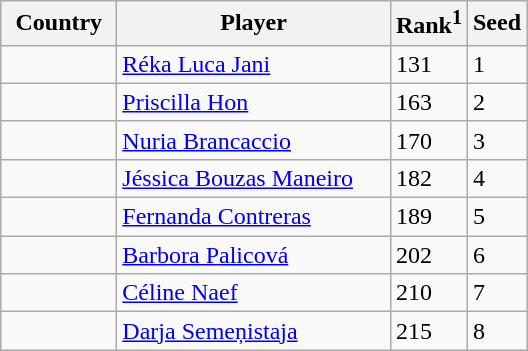<table class="sortable wikitable">
<tr>
<th width="70">Country</th>
<th width="175">Player</th>
<th>Rank<sup>1</sup></th>
<th>Seed</th>
</tr>
<tr>
<td></td>
<td><a href='#'>Réka Luca Jani</a></td>
<td>131</td>
<td>1</td>
</tr>
<tr>
<td></td>
<td><a href='#'>Priscilla Hon</a></td>
<td>163</td>
<td>2</td>
</tr>
<tr>
<td></td>
<td><a href='#'>Nuria Brancaccio</a></td>
<td>170</td>
<td>3</td>
</tr>
<tr>
<td></td>
<td><a href='#'>Jéssica Bouzas Maneiro</a></td>
<td>182</td>
<td>4</td>
</tr>
<tr>
<td></td>
<td><a href='#'>Fernanda Contreras</a></td>
<td>189</td>
<td>5</td>
</tr>
<tr>
<td></td>
<td><a href='#'>Barbora Palicová</a></td>
<td>202</td>
<td>6</td>
</tr>
<tr>
<td></td>
<td><a href='#'>Céline Naef</a></td>
<td>210</td>
<td>7</td>
</tr>
<tr>
<td></td>
<td><a href='#'>Darja Semeņistaja</a></td>
<td>215</td>
<td>8</td>
</tr>
</table>
